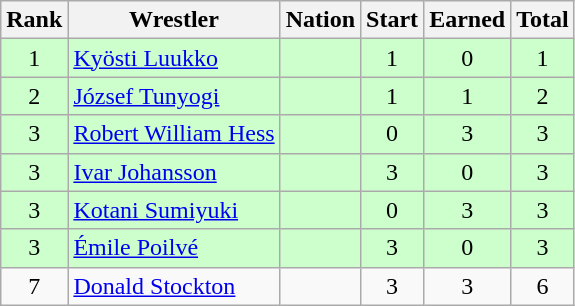<table class="wikitable sortable" style="text-align:center;">
<tr>
<th>Rank</th>
<th>Wrestler</th>
<th>Nation</th>
<th>Start</th>
<th>Earned</th>
<th>Total</th>
</tr>
<tr style="background:#cfc;">
<td>1</td>
<td align=left><a href='#'>Kyösti Luukko</a></td>
<td align=left></td>
<td>1</td>
<td>0</td>
<td>1</td>
</tr>
<tr style="background:#cfc;">
<td>2</td>
<td align=left><a href='#'>József Tunyogi</a></td>
<td align=left></td>
<td>1</td>
<td>1</td>
<td>2</td>
</tr>
<tr style="background:#cfc;">
<td>3</td>
<td align=left><a href='#'>Robert William Hess</a></td>
<td align=left></td>
<td>0</td>
<td>3</td>
<td>3</td>
</tr>
<tr style="background:#cfc;">
<td>3</td>
<td align=left><a href='#'>Ivar Johansson</a></td>
<td align=left></td>
<td>3</td>
<td>0</td>
<td>3</td>
</tr>
<tr style="background:#cfc;">
<td>3</td>
<td align=left><a href='#'>Kotani Sumiyuki</a></td>
<td align=left></td>
<td>0</td>
<td>3</td>
<td>3</td>
</tr>
<tr style="background:#cfc;">
<td>3</td>
<td align=left><a href='#'>Émile Poilvé</a></td>
<td align=left></td>
<td>3</td>
<td>0</td>
<td>3</td>
</tr>
<tr>
<td>7</td>
<td align=left><a href='#'>Donald Stockton</a></td>
<td align=left></td>
<td>3</td>
<td>3</td>
<td>6</td>
</tr>
</table>
